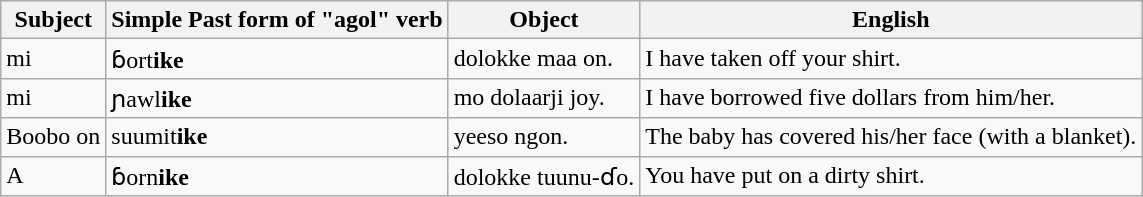<table class="wikitable">
<tr>
<th>Subject</th>
<th>Simple Past form of "agol" verb</th>
<th>Object</th>
<th>English</th>
</tr>
<tr>
<td>mi</td>
<td>ɓort<strong>ike</strong></td>
<td>dolokke maa on.</td>
<td>I have taken off your shirt.</td>
</tr>
<tr>
<td>mi</td>
<td>ɲawl<strong>ike</strong></td>
<td>mo dolaarji joy.</td>
<td>I have borrowed five dollars from him/her.</td>
</tr>
<tr>
<td>Boobo on</td>
<td>suumit<strong>ike</strong></td>
<td>yeeso ngon.</td>
<td>The baby has covered his/her face (with a blanket).</td>
</tr>
<tr>
<td>A</td>
<td>ɓorn<strong>ike</strong></td>
<td>dolokke tuunu-ɗo.</td>
<td>You have put on a dirty shirt.</td>
</tr>
</table>
